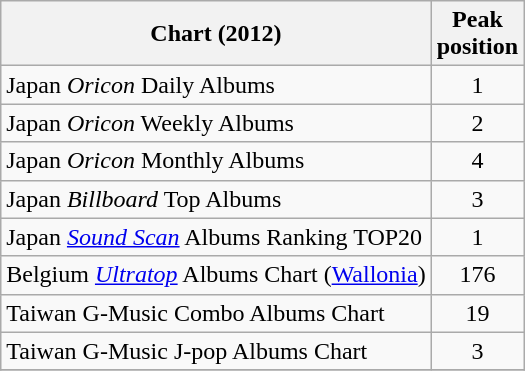<table class="wikitable sortable">
<tr>
<th align="left">Chart (2012)</th>
<th align="center">Peak<br>position</th>
</tr>
<tr>
<td>Japan <em>Oricon</em> Daily Albums</td>
<td align="center">1</td>
</tr>
<tr>
<td>Japan <em>Oricon</em> Weekly Albums</td>
<td align="center">2</td>
</tr>
<tr>
<td>Japan <em>Oricon</em> Monthly Albums</td>
<td align="center">4</td>
</tr>
<tr>
<td>Japan <em>Billboard</em> Top Albums</td>
<td align="center">3</td>
</tr>
<tr>
<td>Japan <em><a href='#'>Sound Scan</a></em> Albums Ranking TOP20</td>
<td align="center">1</td>
</tr>
<tr>
<td>Belgium <em><a href='#'>Ultratop</a></em> Albums Chart (<a href='#'>Wallonia</a>)</td>
<td align="center">176</td>
</tr>
<tr>
<td>Taiwan G-Music Combo Albums Chart</td>
<td align="center">19</td>
</tr>
<tr>
<td>Taiwan G-Music J-pop Albums Chart</td>
<td align="center">3</td>
</tr>
<tr>
</tr>
</table>
